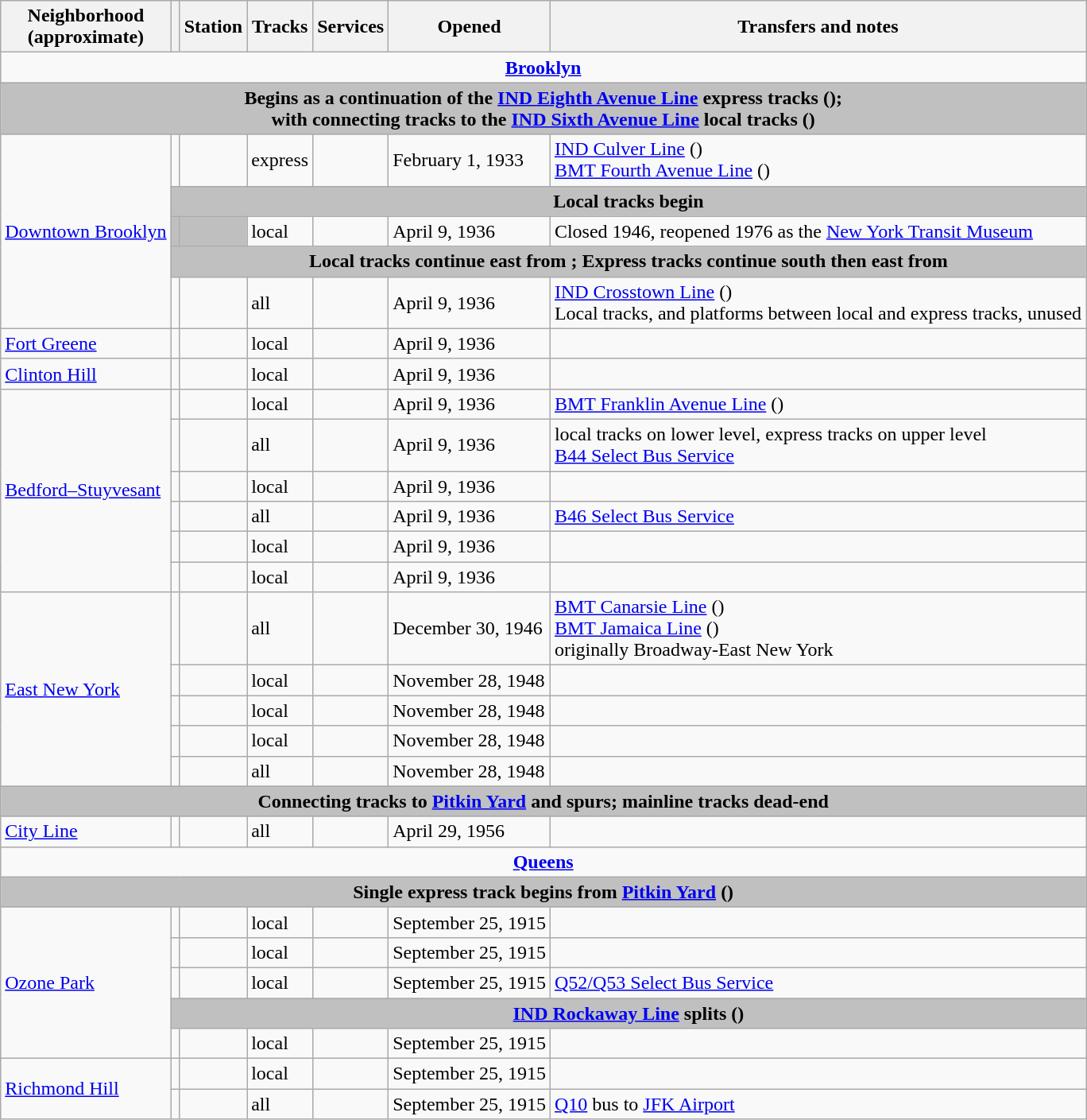<table class="wikitable">
<tr>
<th>Neighborhood <br> (approximate)</th>
<th></th>
<th>Station</th>
<th>Tracks</th>
<th>Services</th>
<th>Opened</th>
<th>Transfers and notes</th>
</tr>
<tr>
<td align=center colspan=7><strong><a href='#'>Brooklyn</a></strong></td>
</tr>
<tr>
<th colspan=7 style="background-color: silver;">Begins as a continuation of the <a href='#'>IND Eighth Avenue Line</a> express tracks ();<br>with connecting tracks to the <a href='#'>IND Sixth Avenue Line</a> local tracks ()</th>
</tr>
<tr>
<td rowspan=5><a href='#'>Downtown Brooklyn</a></td>
<td></td>
<td></td>
<td>express</td>
<td></td>
<td>February 1, 1933</td>
<td><a href='#'>IND Culver Line</a> ()<br><a href='#'>BMT Fourth Avenue Line</a> ()</td>
</tr>
<tr>
<th colspan=6 style="background-color: silver;">Local tracks begin</th>
</tr>
<tr>
<td bgcolor=bfbfbf></td>
<td bgcolor=bfbfbf></td>
<td>local</td>
<td></td>
<td>April 9, 1936</td>
<td>Closed 1946, reopened 1976 as the <a href='#'>New York Transit Museum</a></td>
</tr>
<tr>
<th colspan=6 style="background-color: silver;">Local tracks continue east from ; Express tracks continue south then east from </th>
</tr>
<tr>
<td align=center></td>
<td></td>
<td>all</td>
<td></td>
<td>April 9, 1936</td>
<td><a href='#'>IND Crosstown Line</a> ()<br>Local tracks, and platforms between local and express tracks, unused</td>
</tr>
<tr>
<td rowspan=1><a href='#'>Fort Greene</a></td>
<td></td>
<td></td>
<td>local</td>
<td></td>
<td>April 9, 1936</td>
<td></td>
</tr>
<tr>
<td rowspan=1><a href='#'>Clinton Hill</a></td>
<td></td>
<td></td>
<td>local</td>
<td></td>
<td>April 9, 1936</td>
<td></td>
</tr>
<tr>
<td rowspan=6><a href='#'>Bedford–Stuyvesant</a></td>
<td></td>
<td></td>
<td>local</td>
<td></td>
<td>April 9, 1936</td>
<td><a href='#'>BMT Franklin Avenue Line</a> ()</td>
</tr>
<tr>
<td></td>
<td></td>
<td>all</td>
<td></td>
<td>April 9, 1936</td>
<td>local tracks on lower level, express tracks on upper level<br><a href='#'>B44 Select Bus Service</a></td>
</tr>
<tr>
<td></td>
<td></td>
<td>local</td>
<td></td>
<td>April 9, 1936</td>
<td></td>
</tr>
<tr>
<td></td>
<td></td>
<td>all</td>
<td></td>
<td>April 9, 1936</td>
<td><a href='#'>B46 Select Bus Service</a></td>
</tr>
<tr>
<td></td>
<td></td>
<td>local</td>
<td></td>
<td>April 9, 1936</td>
<td></td>
</tr>
<tr>
<td></td>
<td></td>
<td>local</td>
<td></td>
<td>April 9, 1936</td>
<td></td>
</tr>
<tr>
<td rowspan=5><a href='#'>East New York</a></td>
<td></td>
<td></td>
<td>all</td>
<td></td>
<td>December 30, 1946</td>
<td><a href='#'>BMT Canarsie Line</a> ()<br><a href='#'>BMT Jamaica Line</a> ()<br>originally Broadway-East New York</td>
</tr>
<tr>
<td></td>
<td></td>
<td>local</td>
<td></td>
<td>November 28, 1948</td>
<td></td>
</tr>
<tr>
<td></td>
<td></td>
<td>local</td>
<td></td>
<td>November 28, 1948</td>
<td></td>
</tr>
<tr>
<td></td>
<td></td>
<td>local</td>
<td></td>
<td>November 28, 1948</td>
<td></td>
</tr>
<tr>
<td></td>
<td></td>
<td>all</td>
<td></td>
<td>November 28, 1948</td>
<td></td>
</tr>
<tr>
<th colspan=7 style="background-color: silver;">Connecting tracks to <a href='#'>Pitkin Yard</a> and  spurs; mainline tracks dead-end</th>
</tr>
<tr>
<td rowspan=1><a href='#'>City Line</a></td>
<td></td>
<td></td>
<td>all</td>
<td></td>
<td>April 29, 1956</td>
<td></td>
</tr>
<tr>
<td align=center colspan=7><strong><a href='#'>Queens</a></strong></td>
</tr>
<tr>
<th colspan=7 style="background-color: silver;">Single express track begins from <a href='#'>Pitkin Yard</a> ()</th>
</tr>
<tr>
<td rowspan=5><a href='#'>Ozone Park</a></td>
<td></td>
<td></td>
<td>local</td>
<td></td>
<td>September 25, 1915</td>
<td></td>
</tr>
<tr>
<td></td>
<td></td>
<td>local</td>
<td></td>
<td>September 25, 1915</td>
<td></td>
</tr>
<tr>
<td></td>
<td></td>
<td>local</td>
<td></td>
<td>September 25, 1915</td>
<td><a href='#'>Q52/Q53 Select Bus Service</a></td>
</tr>
<tr>
<th colspan=6 style="background-color: silver;"><a href='#'>IND Rockaway Line</a> splits ()</th>
</tr>
<tr>
<td></td>
<td></td>
<td>local</td>
<td></td>
<td>September 25, 1915</td>
<td></td>
</tr>
<tr>
<td rowspan=2><a href='#'>Richmond Hill</a></td>
<td></td>
<td></td>
<td>local</td>
<td></td>
<td>September 25, 1915</td>
<td></td>
</tr>
<tr>
<td></td>
<td></td>
<td>all</td>
<td></td>
<td>September 25, 1915</td>
<td><a href='#'>Q10</a> bus to <a href='#'>JFK Airport</a></td>
</tr>
</table>
